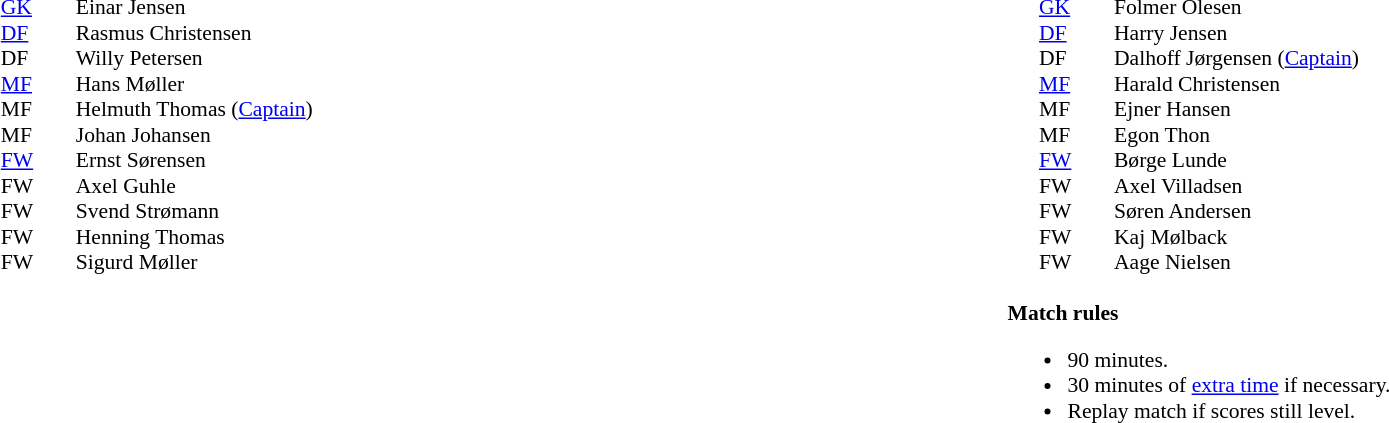<table width="100%">
<tr>
<td valign="top" align="center" width="40%"><br><table style="font-size:90%" cellspacing="0" cellpadding="0">
<tr>
<th width=25></th>
<th width=25></th>
</tr>
<tr>
<td><a href='#'>GK</a></td>
<td></td>
<td>Einar Jensen</td>
</tr>
<tr>
<td><a href='#'>DF</a></td>
<td></td>
<td>Rasmus Christensen</td>
</tr>
<tr>
<td>DF</td>
<td></td>
<td>Willy Petersen</td>
</tr>
<tr>
<td><a href='#'>MF</a></td>
<td></td>
<td>Hans Møller</td>
</tr>
<tr>
<td>MF</td>
<td></td>
<td>Helmuth Thomas (<a href='#'>Captain</a>)</td>
</tr>
<tr>
<td>MF</td>
<td></td>
<td>Johan Johansen</td>
</tr>
<tr>
<td><a href='#'>FW</a></td>
<td></td>
<td>Ernst Sørensen</td>
</tr>
<tr>
<td>FW</td>
<td></td>
<td>Axel Guhle</td>
</tr>
<tr>
<td>FW</td>
<td></td>
<td>Svend Strømann</td>
</tr>
<tr>
<td>FW</td>
<td></td>
<td>Henning Thomas</td>
</tr>
<tr>
<td>FW</td>
<td></td>
<td>Sigurd Møller</td>
</tr>
</table>
</td>
<td valign="top" width="10%"></td>
<td valign="top" width="50%"><br><table style="font-size:90%; margin:auto" cellspacing="0" cellpadding="0">
<tr>
<th width=25></th>
<th width=25></th>
</tr>
<tr>
<td><a href='#'>GK</a></td>
<td></td>
<td>Folmer Olesen</td>
</tr>
<tr>
<td><a href='#'>DF</a></td>
<td></td>
<td>Harry Jensen</td>
</tr>
<tr>
<td>DF</td>
<td></td>
<td>Dalhoff Jørgensen (<a href='#'>Captain</a>)</td>
</tr>
<tr>
<td><a href='#'>MF</a></td>
<td></td>
<td>Harald Christensen</td>
</tr>
<tr>
<td>MF</td>
<td></td>
<td>Ejner Hansen</td>
</tr>
<tr>
<td>MF</td>
<td></td>
<td>Egon Thon</td>
</tr>
<tr>
<td><a href='#'>FW</a></td>
<td></td>
<td>Børge Lunde</td>
</tr>
<tr>
<td>FW</td>
<td></td>
<td>Axel Villadsen</td>
</tr>
<tr>
<td>FW</td>
<td></td>
<td>Søren Andersen</td>
</tr>
<tr>
<td>FW</td>
<td></td>
<td>Kaj Mølback</td>
</tr>
<tr>
<td>FW</td>
<td></td>
<td>Aage Nielsen</td>
</tr>
</table>
<table style="font-size:90%; margin:auto" cellspacing="0" cellpadding="0">
<tr>
<td><br><strong>Match rules</strong><ul><li>90 minutes.</li><li>30 minutes of <a href='#'>extra time</a> if necessary.</li><li>Replay match if scores still level.</li></ul></td>
</tr>
</table>
</td>
</tr>
</table>
